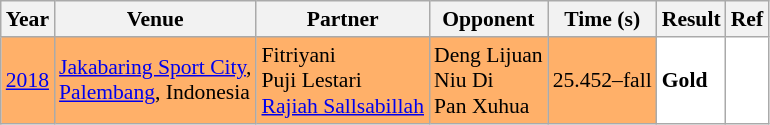<table class="sortable wikitable" style="font-size: 90%;">
<tr>
<th>Year</th>
<th>Venue</th>
<th>Partner</th>
<th>Opponent</th>
<th>Time (s)</th>
<th>Result</th>
<th>Ref</th>
</tr>
<tr style="background:#FFB069">
<td align="center"><a href='#'>2018</a></td>
<td align="left"><a href='#'>Jakabaring Sport City</a>,<br>   <a href='#'>Palembang</a>, Indonesia</td>
<td align="left"> Fitriyani<br> Puji Lestari<br> <a href='#'>Rajiah Sallsabillah</a></td>
<td align="left"> Deng Lijuan<br> Niu Di<br> Pan Xuhua</td>
<td align="left">25.452–fall</td>
<td style="text-align:left; background:white"> <strong>Gold</strong></td>
<td style="text-align:center; background:white"></td>
</tr>
</table>
